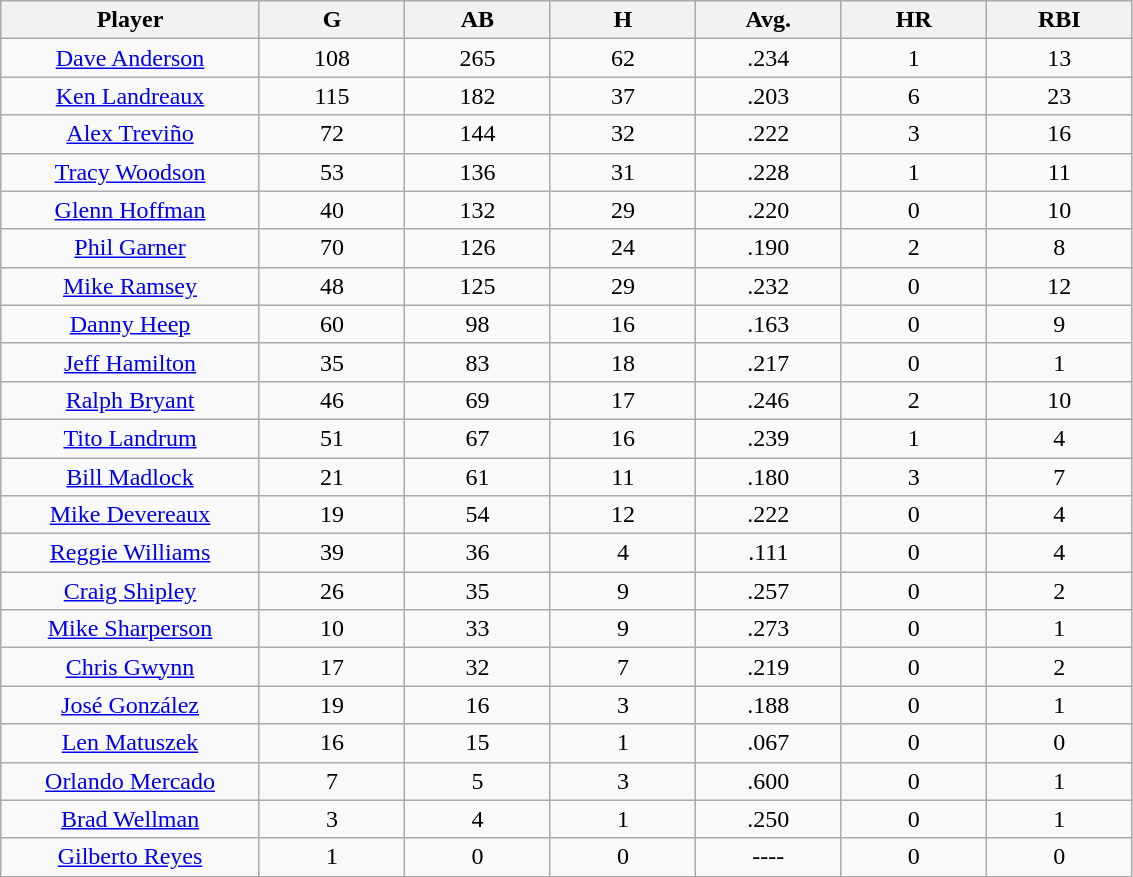<table class="wikitable sortable">
<tr>
<th bgcolor="#DDDDFF" width="16%">Player</th>
<th bgcolor="#DDDDFF" width="9%">G</th>
<th bgcolor="#DDDDFF" width="9%">AB</th>
<th bgcolor="#DDDDFF" width="9%">H</th>
<th bgcolor="#DDDDFF" width="9%">Avg.</th>
<th bgcolor="#DDDDFF" width="9%">HR</th>
<th bgcolor="#DDDDFF" width="9%">RBI</th>
</tr>
<tr align=center>
<td><a href='#'>Dave Anderson</a></td>
<td>108</td>
<td>265</td>
<td>62</td>
<td>.234</td>
<td>1</td>
<td>13</td>
</tr>
<tr align=center>
<td><a href='#'>Ken Landreaux</a></td>
<td>115</td>
<td>182</td>
<td>37</td>
<td>.203</td>
<td>6</td>
<td>23</td>
</tr>
<tr align=center>
<td><a href='#'>Alex Treviño</a></td>
<td>72</td>
<td>144</td>
<td>32</td>
<td>.222</td>
<td>3</td>
<td>16</td>
</tr>
<tr align=center>
<td><a href='#'>Tracy Woodson</a></td>
<td>53</td>
<td>136</td>
<td>31</td>
<td>.228</td>
<td>1</td>
<td>11</td>
</tr>
<tr align=center>
<td><a href='#'>Glenn Hoffman</a></td>
<td>40</td>
<td>132</td>
<td>29</td>
<td>.220</td>
<td>0</td>
<td>10</td>
</tr>
<tr align=center>
<td><a href='#'>Phil Garner</a></td>
<td>70</td>
<td>126</td>
<td>24</td>
<td>.190</td>
<td>2</td>
<td>8</td>
</tr>
<tr align=center>
<td><a href='#'>Mike Ramsey</a></td>
<td>48</td>
<td>125</td>
<td>29</td>
<td>.232</td>
<td>0</td>
<td>12</td>
</tr>
<tr align=center>
<td><a href='#'>Danny Heep</a></td>
<td>60</td>
<td>98</td>
<td>16</td>
<td>.163</td>
<td>0</td>
<td>9</td>
</tr>
<tr align=center>
<td><a href='#'>Jeff Hamilton</a></td>
<td>35</td>
<td>83</td>
<td>18</td>
<td>.217</td>
<td>0</td>
<td>1</td>
</tr>
<tr align=center>
<td><a href='#'>Ralph Bryant</a></td>
<td>46</td>
<td>69</td>
<td>17</td>
<td>.246</td>
<td>2</td>
<td>10</td>
</tr>
<tr align=center>
<td><a href='#'>Tito Landrum</a></td>
<td>51</td>
<td>67</td>
<td>16</td>
<td>.239</td>
<td>1</td>
<td>4</td>
</tr>
<tr align=center>
<td><a href='#'>Bill Madlock</a></td>
<td>21</td>
<td>61</td>
<td>11</td>
<td>.180</td>
<td>3</td>
<td>7</td>
</tr>
<tr align=center>
<td><a href='#'>Mike Devereaux</a></td>
<td>19</td>
<td>54</td>
<td>12</td>
<td>.222</td>
<td>0</td>
<td>4</td>
</tr>
<tr align=center>
<td><a href='#'>Reggie Williams</a></td>
<td>39</td>
<td>36</td>
<td>4</td>
<td>.111</td>
<td>0</td>
<td>4</td>
</tr>
<tr align=center>
<td><a href='#'>Craig Shipley</a></td>
<td>26</td>
<td>35</td>
<td>9</td>
<td>.257</td>
<td>0</td>
<td>2</td>
</tr>
<tr align=center>
<td><a href='#'>Mike Sharperson</a></td>
<td>10</td>
<td>33</td>
<td>9</td>
<td>.273</td>
<td>0</td>
<td>1</td>
</tr>
<tr align=center>
<td><a href='#'>Chris Gwynn</a></td>
<td>17</td>
<td>32</td>
<td>7</td>
<td>.219</td>
<td>0</td>
<td>2</td>
</tr>
<tr align=center>
<td><a href='#'>José González</a></td>
<td>19</td>
<td>16</td>
<td>3</td>
<td>.188</td>
<td>0</td>
<td>1</td>
</tr>
<tr align=center>
<td><a href='#'>Len Matuszek</a></td>
<td>16</td>
<td>15</td>
<td>1</td>
<td>.067</td>
<td>0</td>
<td>0</td>
</tr>
<tr align=center>
<td><a href='#'>Orlando Mercado</a></td>
<td>7</td>
<td>5</td>
<td>3</td>
<td>.600</td>
<td>0</td>
<td>1</td>
</tr>
<tr align=center>
<td><a href='#'>Brad Wellman</a></td>
<td>3</td>
<td>4</td>
<td>1</td>
<td>.250</td>
<td>0</td>
<td>1</td>
</tr>
<tr align=center>
<td><a href='#'>Gilberto Reyes</a></td>
<td>1</td>
<td>0</td>
<td>0</td>
<td>----</td>
<td>0</td>
<td>0</td>
</tr>
</table>
